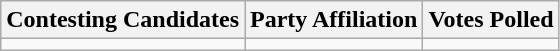<table class="wikitable sortable">
<tr>
<th>Contesting Candidates</th>
<th>Party Affiliation</th>
<th>Votes Polled</th>
</tr>
<tr>
<td></td>
<td></td>
<td></td>
</tr>
</table>
